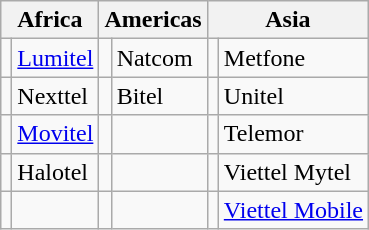<table class="wikitable">
<tr>
<th colspan="2">Africa</th>
<th colspan="2">Americas</th>
<th colspan="2">Asia</th>
</tr>
<tr>
<td></td>
<td><a href='#'>Lumitel</a></td>
<td></td>
<td>Natcom</td>
<td></td>
<td>Metfone</td>
</tr>
<tr>
<td></td>
<td>Nexttel</td>
<td></td>
<td>Bitel</td>
<td></td>
<td>Unitel</td>
</tr>
<tr>
<td></td>
<td><a href='#'>Movitel</a></td>
<td></td>
<td></td>
<td></td>
<td>Telemor</td>
</tr>
<tr>
<td></td>
<td>Halotel</td>
<td></td>
<td></td>
<td></td>
<td>Viettel Mytel</td>
</tr>
<tr>
<td></td>
<td></td>
<td></td>
<td></td>
<td></td>
<td><a href='#'>Viettel Mobile</a></td>
</tr>
</table>
